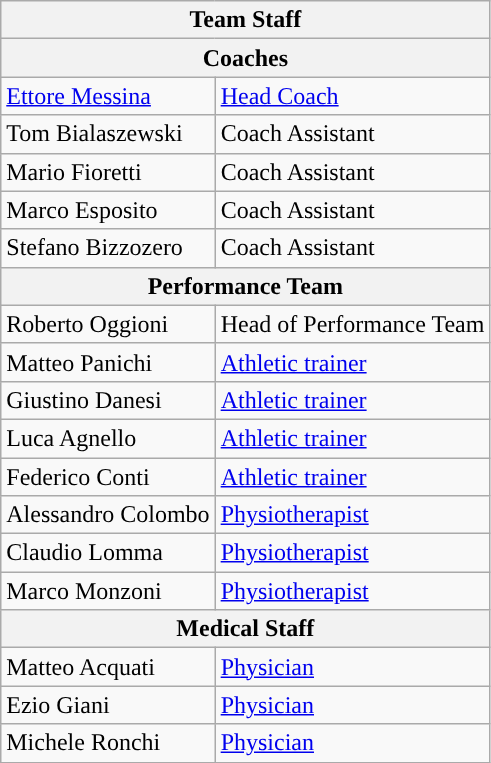<table class="wikitable sortable">
<tr>
<th colspan=2>Team Staff</th>
</tr>
<tr>
<th colspan=2>Coaches</th>
</tr>
<tr>
<td><a href='#'>Ettore Messina</a></td>
<td><a href='#'>Head Coach</a></td>
</tr>
<tr>
<td>Tom Bialaszewski</td>
<td>Coach Assistant</td>
</tr>
<tr>
<td>Mario Fioretti</td>
<td>Coach Assistant</td>
</tr>
<tr>
<td>Marco Esposito</td>
<td>Coach Assistant</td>
</tr>
<tr>
<td>Stefano Bizzozero</td>
<td>Coach Assistant</td>
</tr>
<tr>
<th colspan=2>Performance Team</th>
</tr>
<tr>
<td>Roberto Oggioni</td>
<td>Head of Performance Team</td>
</tr>
<tr>
<td>Matteo Panichi</td>
<td><a href='#'>Athletic trainer</a></td>
</tr>
<tr>
<td>Giustino Danesi</td>
<td><a href='#'>Athletic trainer</a></td>
</tr>
<tr>
<td>Luca Agnello</td>
<td><a href='#'>Athletic trainer</a></td>
</tr>
<tr>
<td>Federico Conti</td>
<td><a href='#'>Athletic trainer</a></td>
</tr>
<tr>
<td>Alessandro Colombo</td>
<td><a href='#'>Physiotherapist</a></td>
</tr>
<tr>
<td>Claudio Lomma</td>
<td><a href='#'>Physiotherapist</a></td>
</tr>
<tr>
<td>Marco Monzoni</td>
<td><a href='#'>Physiotherapist</a></td>
</tr>
<tr>
<th colspan=2>Medical Staff</th>
</tr>
<tr>
<td>Matteo Acquati</td>
<td><a href='#'>Physician</a></td>
</tr>
<tr>
<td>Ezio Giani</td>
<td><a href='#'>Physician</a></td>
</tr>
<tr>
<td>Michele Ronchi</td>
<td><a href='#'>Physician</a></td>
</tr>
</table>
